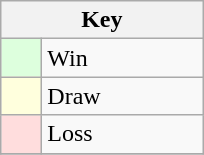<table class="wikitable" border="1">
<tr>
<th colspan="2">Key</th>
</tr>
<tr>
<td style="background:#ddffdd;" width=20> </td>
<td width=100>Win</td>
</tr>
<tr>
<td style="background:#ffffdd"  width=20> </td>
<td width=100>Draw</td>
</tr>
<tr>
<td style="background:#ffdddd;" width=20> </td>
<td width=100>Loss</td>
</tr>
<tr>
</tr>
</table>
